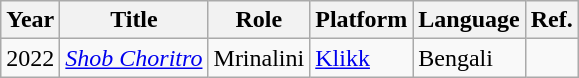<table class="wikitable">
<tr>
<th>Year</th>
<th>Title</th>
<th>Role</th>
<th>Platform</th>
<th>Language</th>
<th>Ref.</th>
</tr>
<tr>
<td>2022</td>
<td><em><a href='#'>Shob Choritro</a></em></td>
<td>Mrinalini</td>
<td><a href='#'>Klikk</a></td>
<td>Bengali</td>
<td></td>
</tr>
</table>
